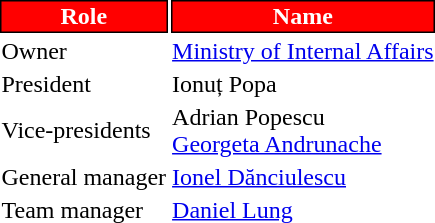<table class="toccolours">
<tr>
<th style="background:#FF0000;color:#ffffff;border:1px solid #000000;">Role</th>
<th style="background:#FF0000;color:#ffffff;border:1px solid #000000;">Name</th>
</tr>
<tr>
<td>Owner</td>
<td> <a href='#'>Ministry of Internal Affairs</a></td>
</tr>
<tr>
<td>President</td>
<td> Ionuț Popa</td>
</tr>
<tr>
<td>Vice-presidents</td>
<td> Adrian Popescu <br>  <a href='#'>Georgeta Andrunache</a></td>
</tr>
<tr>
<td>General manager</td>
<td> <a href='#'>Ionel Dănciulescu</a></td>
</tr>
<tr>
<td>Team manager</td>
<td> <a href='#'>Daniel Lung</a></td>
</tr>
</table>
